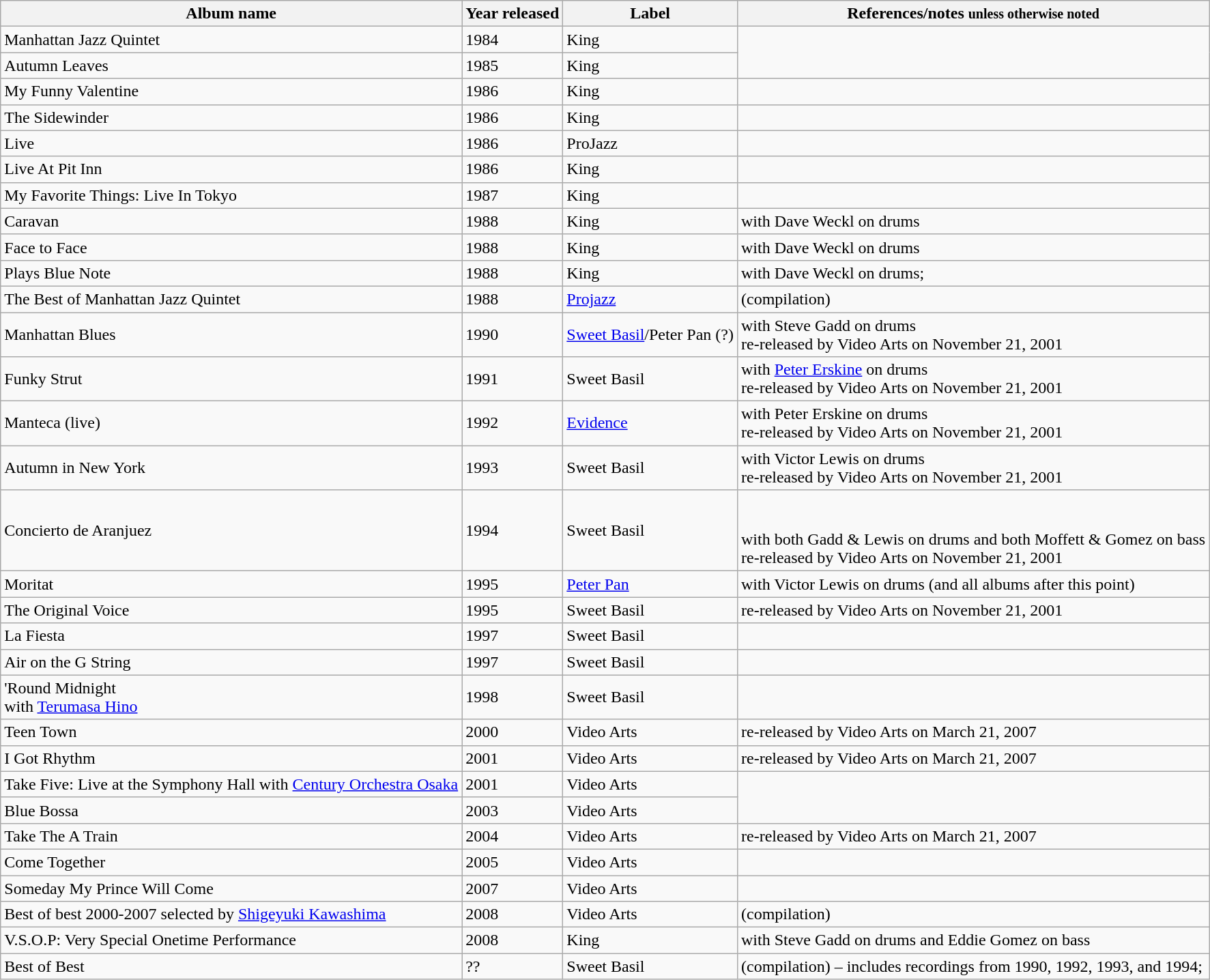<table class=wikitable>
<tr>
<th>Album name</th>
<th>Year released</th>
<th>Label</th>
<th>References/notes <small>unless otherwise noted</small></th>
</tr>
<tr>
<td>Manhattan Jazz Quintet</td>
<td>1984</td>
<td>King</td>
</tr>
<tr>
<td>Autumn Leaves</td>
<td>1985</td>
<td>King</td>
</tr>
<tr>
<td>My Funny Valentine</td>
<td>1986</td>
<td>King</td>
<td></td>
</tr>
<tr>
<td>The Sidewinder</td>
<td>1986</td>
<td>King</td>
<td></td>
</tr>
<tr>
<td>Live</td>
<td>1986</td>
<td>ProJazz</td>
<td></td>
</tr>
<tr>
<td>Live At Pit Inn</td>
<td>1986</td>
<td>King</td>
<td></td>
</tr>
<tr>
<td>My Favorite Things: Live In Tokyo</td>
<td>1987</td>
<td>King</td>
</tr>
<tr>
<td>Caravan</td>
<td>1988</td>
<td>King</td>
<td>with Dave Weckl on drums</td>
</tr>
<tr>
<td>Face to Face</td>
<td>1988</td>
<td>King</td>
<td>with Dave Weckl on drums</td>
</tr>
<tr>
<td>Plays Blue Note</td>
<td>1988</td>
<td>King</td>
<td>with Dave Weckl on drums;</td>
</tr>
<tr>
<td>The Best of Manhattan Jazz Quintet</td>
<td>1988</td>
<td><a href='#'>Projazz</a></td>
<td>(compilation)</td>
</tr>
<tr>
<td>Manhattan Blues</td>
<td>1990</td>
<td><a href='#'>Sweet Basil</a>/Peter Pan (?)</td>
<td>with Steve Gadd on drums<br>re-released by Video Arts on November 21, 2001</td>
</tr>
<tr>
<td>Funky Strut</td>
<td>1991</td>
<td>Sweet Basil</td>
<td>with <a href='#'>Peter Erskine</a> on drums<br>re-released by Video Arts on November 21, 2001</td>
</tr>
<tr>
<td>Manteca (live)</td>
<td>1992</td>
<td><a href='#'>Evidence</a></td>
<td>with Peter Erskine on drums<br>re-released by Video Arts on November 21, 2001</td>
</tr>
<tr>
<td>Autumn in New York</td>
<td>1993</td>
<td>Sweet Basil</td>
<td>with Victor Lewis on drums<br>re-released by Video Arts on November 21, 2001</td>
</tr>
<tr>
<td>Concierto de Aranjuez</td>
<td>1994</td>
<td>Sweet Basil</td>
<td><br><br>with both Gadd & Lewis on drums and both Moffett & Gomez on bass<br>re-released by Video Arts on November 21, 2001</td>
</tr>
<tr>
<td>Moritat</td>
<td>1995</td>
<td><a href='#'>Peter Pan</a> </td>
<td>with Victor Lewis on drums (and all albums after this point)</td>
</tr>
<tr>
<td>The Original Voice</td>
<td>1995</td>
<td>Sweet Basil</td>
<td>re-released by Video Arts on November 21, 2001</td>
</tr>
<tr>
<td>La Fiesta</td>
<td>1997</td>
<td>Sweet Basil</td>
<td></td>
</tr>
<tr>
<td>Air on the G String</td>
<td>1997</td>
<td>Sweet Basil</td>
<td></td>
</tr>
<tr>
<td>'Round Midnight<br>with <a href='#'>Terumasa Hino</a></td>
<td>1998</td>
<td>Sweet Basil</td>
<td></td>
</tr>
<tr>
<td>Teen Town</td>
<td>2000</td>
<td>Video Arts</td>
<td>re-released by Video Arts on March 21, 2007 </td>
</tr>
<tr>
<td>I Got Rhythm</td>
<td>2001</td>
<td>Video Arts</td>
<td>re-released by Video Arts on March 21, 2007</td>
</tr>
<tr>
<td>Take Five: Live at the Symphony Hall with <a href='#'>Century Orchestra Osaka</a></td>
<td>2001</td>
<td>Video Arts</td>
</tr>
<tr>
<td>Blue Bossa</td>
<td>2003</td>
<td>Video Arts</td>
</tr>
<tr>
<td>Take The A Train</td>
<td>2004</td>
<td>Video Arts</td>
<td>re-released by Video Arts on March 21, 2007</td>
</tr>
<tr>
<td>Come Together</td>
<td>2005</td>
<td>Video Arts</td>
<td></td>
</tr>
<tr>
<td>Someday My Prince Will Come</td>
<td>2007</td>
<td>Video Arts</td>
<td></td>
</tr>
<tr>
<td>Best of best 2000-2007 selected by <a href='#'>Shigeyuki Kawashima</a></td>
<td>2008</td>
<td>Video Arts</td>
<td>(compilation) </td>
</tr>
<tr>
<td>V.S.O.P: Very Special Onetime Performance</td>
<td>2008</td>
<td>King</td>
<td>with Steve Gadd on drums and Eddie Gomez on bass</td>
</tr>
<tr>
<td>Best of Best</td>
<td>??</td>
<td>Sweet Basil</td>
<td>(compilation) – includes recordings from 1990, 1992, 1993, and 1994;</td>
</tr>
</table>
